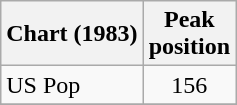<table class="wikitable">
<tr>
<th>Chart (1983)</th>
<th>Peak<br>position</th>
</tr>
<tr>
<td>US Pop</td>
<td align="center">156</td>
</tr>
<tr>
</tr>
</table>
